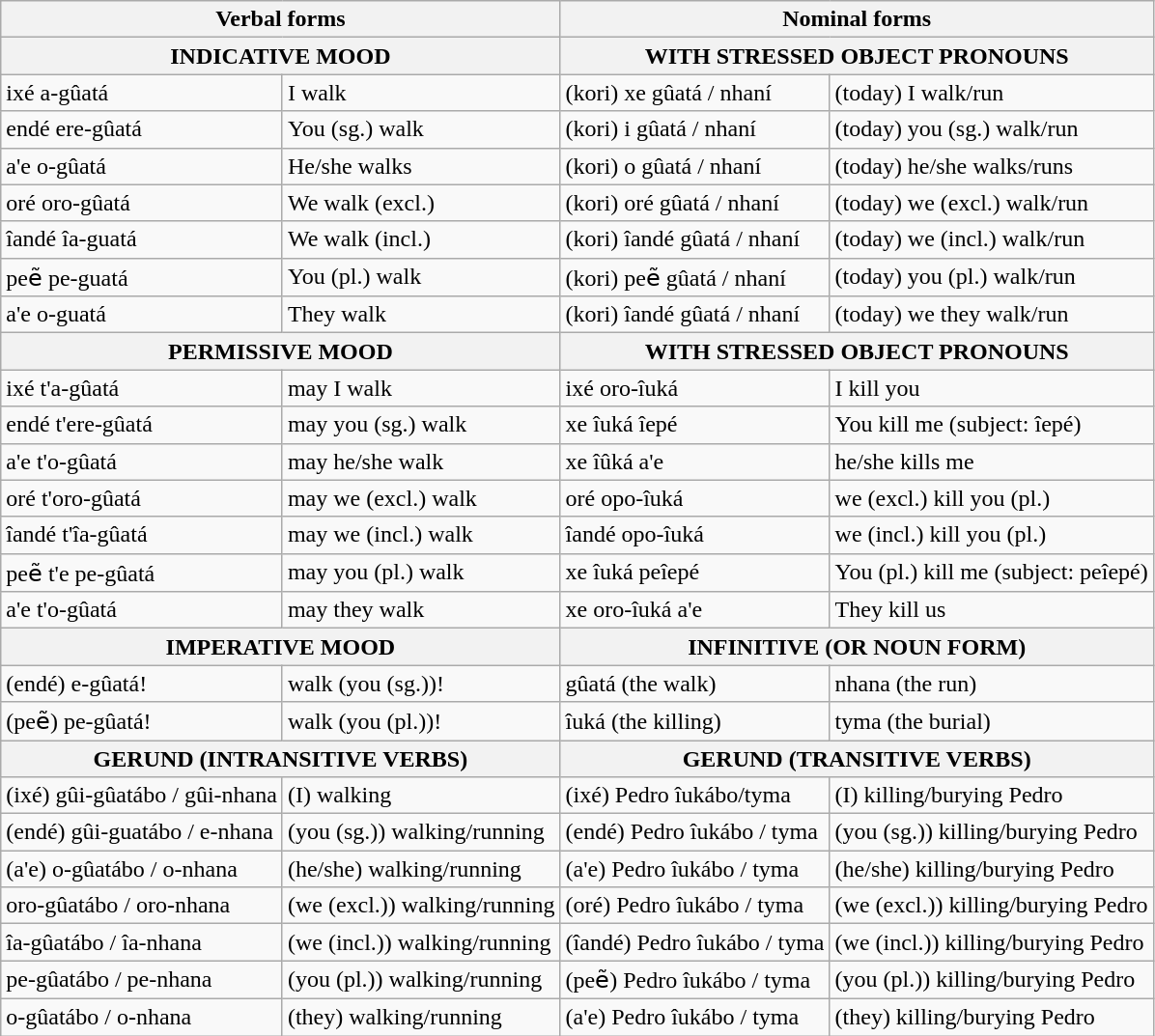<table class="wikitable">
<tr>
<th colspan="2">Verbal forms</th>
<th colspan="2">Nominal forms</th>
</tr>
<tr>
<th colspan="2">INDICATIVE MOOD</th>
<th colspan="2">WITH STRESSED OBJECT PRONOUNS</th>
</tr>
<tr>
<td>ixé a-gûatá</td>
<td>I walk</td>
<td>(kori) xe gûatá / nhaní</td>
<td>(today) I walk/run</td>
</tr>
<tr>
<td>endé ere-gûatá</td>
<td>You (sg.) walk</td>
<td>(kori) i gûatá / nhaní</td>
<td>(today) you (sg.) walk/run</td>
</tr>
<tr>
<td>a'e o-gûatá</td>
<td>He/she walks</td>
<td>(kori) o gûatá / nhaní</td>
<td>(today) he/she walks/runs</td>
</tr>
<tr>
<td>oré oro-gûatá</td>
<td>We walk (excl.)</td>
<td>(kori) oré gûatá / nhaní</td>
<td>(today) we (excl.) walk/run</td>
</tr>
<tr>
<td>îandé îa-guatá</td>
<td>We walk (incl.)</td>
<td>(kori) îandé gûatá / nhaní</td>
<td>(today) we (incl.) walk/run</td>
</tr>
<tr>
<td>peẽ pe-guatá</td>
<td>You (pl.) walk</td>
<td>(kori) peẽ gûatá / nhaní</td>
<td>(today) you (pl.) walk/run</td>
</tr>
<tr>
<td>a'e o-guatá</td>
<td>They walk</td>
<td>(kori) îandé gûatá / nhaní</td>
<td>(today) we they walk/run</td>
</tr>
<tr>
<th colspan="2">PERMISSIVE MOOD</th>
<th colspan="2">WITH STRESSED OBJECT PRONOUNS</th>
</tr>
<tr>
<td>ixé t'a-gûatá</td>
<td>may I walk</td>
<td>ixé oro-îuká</td>
<td>I kill you</td>
</tr>
<tr>
<td>endé t'ere-gûatá</td>
<td>may you (sg.) walk</td>
<td>xe îuká îepé</td>
<td>You kill me (subject: îepé)</td>
</tr>
<tr>
<td>a'e t'o-gûatá</td>
<td>may he/she walk</td>
<td>xe îûká a'e</td>
<td>he/she kills me</td>
</tr>
<tr>
<td>oré t'oro-gûatá</td>
<td>may we (excl.) walk</td>
<td>oré opo-îuká</td>
<td>we (excl.) kill you (pl.)</td>
</tr>
<tr>
<td>îandé t'îa-gûatá</td>
<td>may we (incl.) walk</td>
<td>îandé opo-îuká</td>
<td>we (incl.) kill you (pl.)</td>
</tr>
<tr>
<td>peẽ t'e pe-gûatá</td>
<td>may you (pl.) walk</td>
<td>xe îuká peîepé</td>
<td>You (pl.) kill me (subject: peîepé)</td>
</tr>
<tr>
<td>a'e t'o-gûatá</td>
<td>may they walk</td>
<td>xe oro-îuká a'e</td>
<td>They kill us</td>
</tr>
<tr>
<th colspan="2">IMPERATIVE MOOD</th>
<th colspan="2">INFINITIVE (OR NOUN FORM)</th>
</tr>
<tr>
<td>(endé) e-gûatá!</td>
<td>walk (you (sg.))!</td>
<td>gûatá (the walk)</td>
<td>nhana (the run)</td>
</tr>
<tr>
<td>(peẽ) pe-gûatá!</td>
<td>walk (you (pl.))!</td>
<td>îuká (the killing)</td>
<td>tyma (the burial)</td>
</tr>
<tr>
<th colspan="2">GERUND (INTRANSITIVE VERBS)</th>
<th colspan="2">GERUND (TRANSITIVE VERBS)</th>
</tr>
<tr>
<td>(ixé) gûi-gûatábo / gûi-nhana</td>
<td>(I) walking</td>
<td>(ixé) Pedro îukábo/tyma</td>
<td>(I) killing/burying Pedro</td>
</tr>
<tr>
<td>(endé) gûi-guatábo / e-nhana</td>
<td>(you (sg.)) walking/running</td>
<td>(endé) Pedro îukábo / tyma</td>
<td>(you (sg.)) killing/burying Pedro</td>
</tr>
<tr>
<td>(a'e) o-gûatábo / o-nhana</td>
<td>(he/she) walking/running</td>
<td>(a'e) Pedro îukábo / tyma</td>
<td>(he/she) killing/burying Pedro</td>
</tr>
<tr>
<td>oro-gûatábo / oro-nhana</td>
<td>(we (excl.)) walking/running</td>
<td>(oré) Pedro îukábo / tyma</td>
<td>(we (excl.)) killing/burying Pedro</td>
</tr>
<tr>
<td>îa-gûatábo / îa-nhana</td>
<td>(we (incl.)) walking/running</td>
<td>(îandé) Pedro îukábo / tyma</td>
<td>(we (incl.)) killing/burying Pedro</td>
</tr>
<tr>
<td>pe-gûatábo / pe-nhana</td>
<td>(you (pl.)) walking/running</td>
<td>(peẽ) Pedro îukábo / tyma</td>
<td>(you (pl.)) killing/burying Pedro</td>
</tr>
<tr>
<td>o-gûatábo / o-nhana</td>
<td>(they) walking/running</td>
<td>(a'e) Pedro îukábo / tyma</td>
<td>(they) killing/burying Pedro</td>
</tr>
</table>
